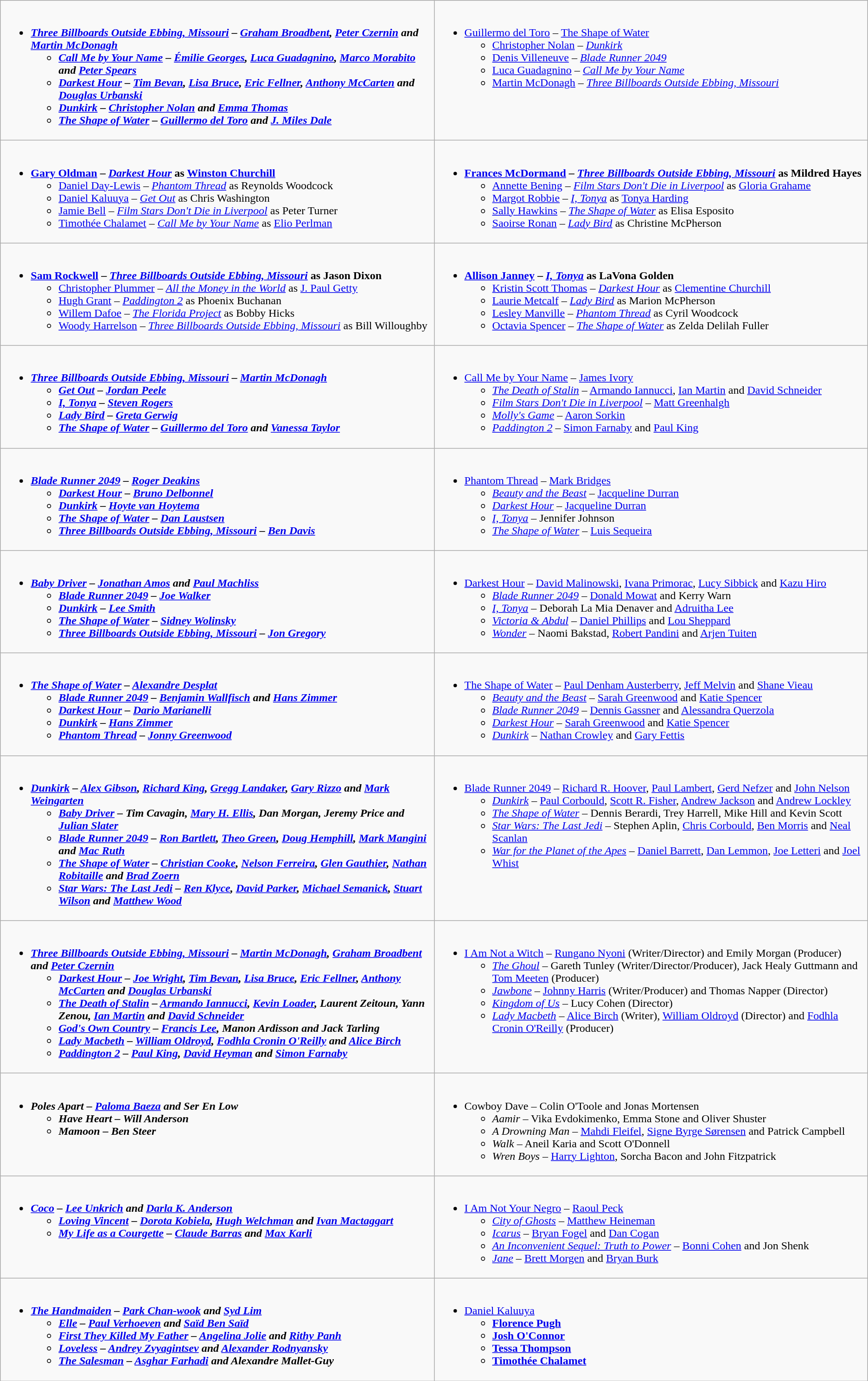<table class=wikitable>
<tr>
<td valign="top" width="50%"><br><ul><li><strong><em><a href='#'>Three Billboards Outside Ebbing, Missouri</a><em> – <a href='#'>Graham Broadbent</a>, <a href='#'>Peter Czernin</a> and <a href='#'>Martin McDonagh</a><strong><ul><li></em><a href='#'>Call Me by Your Name</a><em> – <a href='#'>Émilie Georges</a>, <a href='#'>Luca Guadagnino</a>, <a href='#'>Marco Morabito</a> and <a href='#'>Peter Spears</a></li><li></em><a href='#'>Darkest Hour</a><em> – <a href='#'>Tim Bevan</a>, <a href='#'>Lisa Bruce</a>, <a href='#'>Eric Fellner</a>, <a href='#'>Anthony McCarten</a> and <a href='#'>Douglas Urbanski</a></li><li></em><a href='#'>Dunkirk</a><em> – <a href='#'>Christopher Nolan</a> and <a href='#'>Emma Thomas</a></li><li></em><a href='#'>The Shape of Water</a><em> – <a href='#'>Guillermo del Toro</a> and <a href='#'>J. Miles Dale</a></li></ul></li></ul></td>
<td valign="top" width="50%"><br><ul><li></strong><a href='#'>Guillermo del Toro</a> – </em><a href='#'>The Shape of Water</a></em></strong><ul><li><a href='#'>Christopher Nolan</a> – <em><a href='#'>Dunkirk</a></em></li><li><a href='#'>Denis Villeneuve</a> – <em><a href='#'>Blade Runner 2049</a></em></li><li><a href='#'>Luca Guadagnino</a> – <em><a href='#'>Call Me by Your Name</a></em></li><li><a href='#'>Martin McDonagh</a> – <em><a href='#'>Three Billboards Outside Ebbing, Missouri</a></em></li></ul></li></ul></td>
</tr>
<tr>
<td valign="top" width="50%"><br><ul><li><strong><a href='#'>Gary Oldman</a> – <em><a href='#'>Darkest Hour</a></em> as <a href='#'>Winston Churchill</a></strong><ul><li><a href='#'>Daniel Day-Lewis</a> – <em><a href='#'>Phantom Thread</a></em> as Reynolds Woodcock</li><li><a href='#'>Daniel Kaluuya</a> – <em><a href='#'>Get Out</a></em> as Chris Washington</li><li><a href='#'>Jamie Bell</a> – <em><a href='#'>Film Stars Don't Die in Liverpool</a></em> as Peter Turner</li><li><a href='#'>Timothée Chalamet</a> – <em><a href='#'>Call Me by Your Name</a></em> as <a href='#'>Elio Perlman</a></li></ul></li></ul></td>
<td valign="top" width="50%"><br><ul><li><strong><a href='#'>Frances McDormand</a> – <em><a href='#'>Three Billboards Outside Ebbing, Missouri</a></em> as Mildred Hayes</strong><ul><li><a href='#'>Annette Bening</a> – <em><a href='#'>Film Stars Don't Die in Liverpool</a></em> as <a href='#'>Gloria Grahame</a></li><li><a href='#'>Margot Robbie</a> – <em><a href='#'>I, Tonya</a></em> as <a href='#'>Tonya Harding</a></li><li><a href='#'>Sally Hawkins</a> – <em><a href='#'>The Shape of Water</a></em> as Elisa Esposito</li><li><a href='#'>Saoirse Ronan</a> – <em><a href='#'>Lady Bird</a></em> as Christine McPherson</li></ul></li></ul></td>
</tr>
<tr>
<td valign="top" width="50%"><br><ul><li><strong><a href='#'>Sam Rockwell</a> – <em><a href='#'>Three Billboards Outside Ebbing, Missouri</a></em> as Jason Dixon</strong><ul><li><a href='#'>Christopher Plummer</a> – <em><a href='#'>All the Money in the World</a></em> as <a href='#'>J. Paul Getty</a></li><li><a href='#'>Hugh Grant</a> – <em><a href='#'>Paddington 2</a></em> as Phoenix Buchanan</li><li><a href='#'>Willem Dafoe</a> – <em><a href='#'>The Florida Project</a></em> as Bobby Hicks</li><li><a href='#'>Woody Harrelson</a> – <em><a href='#'>Three Billboards Outside Ebbing, Missouri</a></em> as Bill Willoughby</li></ul></li></ul></td>
<td valign="top" width="50%"><br><ul><li><strong><a href='#'>Allison Janney</a> – <em><a href='#'>I, Tonya</a></em> as LaVona Golden</strong><ul><li><a href='#'>Kristin Scott Thomas</a> – <em><a href='#'>Darkest Hour</a></em> as <a href='#'>Clementine Churchill</a></li><li><a href='#'>Laurie Metcalf</a> – <em><a href='#'>Lady Bird</a></em> as Marion McPherson</li><li><a href='#'>Lesley Manville</a> – <em><a href='#'>Phantom Thread</a></em> as Cyril Woodcock</li><li><a href='#'>Octavia Spencer</a> – <em><a href='#'>The Shape of Water</a></em> as Zelda Delilah Fuller</li></ul></li></ul></td>
</tr>
<tr>
<td valign="top" width="50%"><br><ul><li><strong><em><a href='#'>Three Billboards Outside Ebbing, Missouri</a><em> – <a href='#'>Martin McDonagh</a><strong><ul><li></em><a href='#'>Get Out</a><em> – <a href='#'>Jordan Peele</a></li><li></em><a href='#'>I, Tonya</a><em> – <a href='#'>Steven Rogers</a></li><li></em><a href='#'>Lady Bird</a><em> – <a href='#'>Greta Gerwig</a></li><li></em><a href='#'>The Shape of Water</a><em> – <a href='#'>Guillermo del Toro</a> and <a href='#'>Vanessa Taylor</a></li></ul></li></ul></td>
<td valign="top" width="50%"><br><ul><li></em></strong><a href='#'>Call Me by Your Name</a></em> – <a href='#'>James Ivory</a></strong><ul><li><em><a href='#'>The Death of Stalin</a></em> – <a href='#'>Armando Iannucci</a>, <a href='#'>Ian Martin</a> and <a href='#'>David Schneider</a></li><li><em><a href='#'>Film Stars Don't Die in Liverpool</a></em> – <a href='#'>Matt Greenhalgh</a></li><li><em><a href='#'>Molly's Game</a></em> – <a href='#'>Aaron Sorkin</a></li><li><em><a href='#'>Paddington 2</a></em> – <a href='#'>Simon Farnaby</a> and <a href='#'>Paul King</a></li></ul></li></ul></td>
</tr>
<tr>
<td valign="top" width="50%"><br><ul><li><strong><em><a href='#'>Blade Runner 2049</a><em> – <a href='#'>Roger Deakins</a><strong><ul><li></em><a href='#'>Darkest Hour</a><em> – <a href='#'>Bruno Delbonnel</a></li><li></em><a href='#'>Dunkirk</a><em> – <a href='#'>Hoyte van Hoytema</a></li><li></em><a href='#'>The Shape of Water</a><em> – <a href='#'>Dan Laustsen</a></li><li></em><a href='#'>Three Billboards Outside Ebbing, Missouri</a><em> – <a href='#'>Ben Davis</a></li></ul></li></ul></td>
<td valign="top" width="50%"><br><ul><li></em></strong><a href='#'>Phantom Thread</a></em> – <a href='#'>Mark Bridges</a></strong><ul><li><em><a href='#'>Beauty and the Beast</a></em> – <a href='#'>Jacqueline Durran</a></li><li><em><a href='#'>Darkest Hour</a></em> – <a href='#'>Jacqueline Durran</a></li><li><em><a href='#'>I, Tonya</a></em> – Jennifer Johnson</li><li><em><a href='#'>The Shape of Water</a></em> – <a href='#'>Luis Sequeira</a></li></ul></li></ul></td>
</tr>
<tr>
<td valign="top" width="50%"><br><ul><li><strong><em><a href='#'>Baby Driver</a><em> – <a href='#'>Jonathan Amos</a> and <a href='#'>Paul Machliss</a><strong><ul><li></em><a href='#'>Blade Runner 2049</a><em> – <a href='#'>Joe Walker</a></li><li></em><a href='#'>Dunkirk</a><em> – <a href='#'>Lee Smith</a></li><li></em><a href='#'>The Shape of Water</a><em> – <a href='#'>Sidney Wolinsky</a></li><li></em><a href='#'>Three Billboards Outside Ebbing, Missouri</a><em> – <a href='#'>Jon Gregory</a></li></ul></li></ul></td>
<td valign="top" width="50%"><br><ul><li></em></strong><a href='#'>Darkest Hour</a></em> – <a href='#'>David Malinowski</a>, <a href='#'>Ivana Primorac</a>, <a href='#'>Lucy Sibbick</a> and <a href='#'>Kazu Hiro</a></strong><ul><li><em><a href='#'>Blade Runner 2049</a></em> – <a href='#'>Donald Mowat</a> and Kerry Warn</li><li><em><a href='#'>I, Tonya</a></em> – Deborah La Mia Denaver and <a href='#'>Adruitha Lee</a></li><li><em><a href='#'>Victoria & Abdul</a></em> – <a href='#'>Daniel Phillips</a> and <a href='#'>Lou Sheppard</a></li><li><em><a href='#'>Wonder</a></em> – Naomi Bakstad, <a href='#'>Robert Pandini</a> and <a href='#'>Arjen Tuiten</a></li></ul></li></ul></td>
</tr>
<tr>
<td valign="top" width="50%"><br><ul><li><strong><em><a href='#'>The Shape of Water</a><em> – <a href='#'>Alexandre Desplat</a><strong><ul><li></em><a href='#'>Blade Runner 2049</a><em> – <a href='#'>Benjamin Wallfisch</a> and <a href='#'>Hans Zimmer</a></li><li></em><a href='#'>Darkest Hour</a><em> – <a href='#'>Dario Marianelli</a></li><li></em><a href='#'>Dunkirk</a><em> – <a href='#'>Hans Zimmer</a></li><li></em><a href='#'>Phantom Thread</a><em> – <a href='#'>Jonny Greenwood</a></li></ul></li></ul></td>
<td valign="top" width="50%"><br><ul><li></em></strong><a href='#'>The Shape of Water</a></em> – <a href='#'>Paul Denham Austerberry</a>, <a href='#'>Jeff Melvin</a> and <a href='#'>Shane Vieau</a></strong><ul><li><em><a href='#'>Beauty and the Beast</a></em> – <a href='#'>Sarah Greenwood</a> and <a href='#'>Katie Spencer</a></li><li><em><a href='#'>Blade Runner 2049</a></em> – <a href='#'>Dennis Gassner</a> and <a href='#'>Alessandra Querzola</a></li><li><em><a href='#'>Darkest Hour</a></em> – <a href='#'>Sarah Greenwood</a> and <a href='#'>Katie Spencer</a></li><li><em><a href='#'>Dunkirk</a></em> – <a href='#'>Nathan Crowley</a> and <a href='#'>Gary Fettis</a></li></ul></li></ul></td>
</tr>
<tr>
<td valign="top" width="50%"><br><ul><li><strong><em><a href='#'>Dunkirk</a><em> – <a href='#'>Alex Gibson</a>, <a href='#'>Richard King</a>, <a href='#'>Gregg Landaker</a>, <a href='#'>Gary Rizzo</a> and <a href='#'>Mark Weingarten</a><strong><ul><li></em><a href='#'>Baby Driver</a><em> – Tim Cavagin, <a href='#'>Mary H. Ellis</a>, Dan Morgan, Jeremy Price and <a href='#'>Julian Slater</a></li><li></em><a href='#'>Blade Runner 2049</a><em> – <a href='#'>Ron Bartlett</a>, <a href='#'>Theo Green</a>, <a href='#'>Doug Hemphill</a>, <a href='#'>Mark Mangini</a> and <a href='#'>Mac Ruth</a></li><li></em><a href='#'>The Shape of Water</a><em> – <a href='#'>Christian Cooke</a>, <a href='#'>Nelson Ferreira</a>, <a href='#'>Glen Gauthier</a>, <a href='#'>Nathan Robitaille</a> and <a href='#'>Brad Zoern</a></li><li></em><a href='#'>Star Wars: The Last Jedi</a><em> – <a href='#'>Ren Klyce</a>, <a href='#'>David Parker</a>, <a href='#'>Michael Semanick</a>, <a href='#'>Stuart Wilson</a> and <a href='#'>Matthew Wood</a></li></ul></li></ul></td>
<td valign="top" width="50%"><br><ul><li></em></strong><a href='#'>Blade Runner 2049</a></em> – <a href='#'>Richard R. Hoover</a>, <a href='#'>Paul Lambert</a>, <a href='#'>Gerd Nefzer</a> and <a href='#'>John Nelson</a></strong><ul><li><em><a href='#'>Dunkirk</a></em> – <a href='#'>Paul Corbould</a>, <a href='#'>Scott R. Fisher</a>, <a href='#'>Andrew Jackson</a> and <a href='#'>Andrew Lockley</a></li><li><em><a href='#'>The Shape of Water</a></em> – Dennis Berardi, Trey Harrell, Mike Hill and Kevin Scott</li><li><em><a href='#'>Star Wars: The Last Jedi</a></em> – Stephen Aplin, <a href='#'>Chris Corbould</a>, <a href='#'>Ben Morris</a> and <a href='#'>Neal Scanlan</a></li><li><em><a href='#'>War for the Planet of the Apes</a></em> – <a href='#'>Daniel Barrett</a>, <a href='#'>Dan Lemmon</a>, <a href='#'>Joe Letteri</a> and <a href='#'>Joel Whist</a></li></ul></li></ul></td>
</tr>
<tr>
<td valign="top" width="50%"><br><ul><li><strong><em><a href='#'>Three Billboards Outside Ebbing, Missouri</a><em> – <a href='#'>Martin McDonagh</a>, <a href='#'>Graham Broadbent</a> and <a href='#'>Peter Czernin</a><strong><ul><li></em><a href='#'>Darkest Hour</a><em> – <a href='#'>Joe Wright</a>, <a href='#'>Tim Bevan</a>, <a href='#'>Lisa Bruce</a>, <a href='#'>Eric Fellner</a>, <a href='#'>Anthony McCarten</a> and <a href='#'>Douglas Urbanski</a></li><li></em><a href='#'>The Death of Stalin</a><em> – <a href='#'>Armando Iannucci</a>, <a href='#'>Kevin Loader</a>, Laurent Zeitoun, Yann Zenou, <a href='#'>Ian Martin</a> and <a href='#'>David Schneider</a></li><li></em><a href='#'>God's Own Country</a><em> – <a href='#'>Francis Lee</a>, Manon Ardisson and Jack Tarling</li><li></em><a href='#'>Lady Macbeth</a><em> – <a href='#'>William Oldroyd</a>, <a href='#'>Fodhla Cronin O'Reilly</a> and <a href='#'>Alice Birch</a></li><li></em><a href='#'>Paddington 2</a><em> – <a href='#'>Paul King</a>, <a href='#'>David Heyman</a> and <a href='#'>Simon Farnaby</a></li></ul></li></ul></td>
<td valign="top" width="50%"><br><ul><li></em></strong><a href='#'>I Am Not a Witch</a></em> – <a href='#'>Rungano Nyoni</a> (Writer/Director) and Emily Morgan (Producer)</strong><ul><li><em><a href='#'>The Ghoul</a></em> – Gareth Tunley (Writer/Director/Producer), Jack Healy Guttmann and <a href='#'>Tom Meeten</a> (Producer)</li><li><em><a href='#'>Jawbone</a></em> – <a href='#'>Johnny Harris</a> (Writer/Producer) and Thomas Napper (Director)</li><li><em><a href='#'>Kingdom of Us</a></em> – Lucy Cohen (Director)</li><li><em><a href='#'>Lady Macbeth</a></em> – <a href='#'>Alice Birch</a> (Writer), <a href='#'>William Oldroyd</a> (Director) and <a href='#'>Fodhla Cronin O'Reilly</a> (Producer)</li></ul></li></ul></td>
</tr>
<tr>
<td valign="top" width="50%"><br><ul><li><strong><em>Poles Apart<em> – <a href='#'>Paloma Baeza</a> and Ser En Low<strong><ul><li></em>Have Heart<em> – Will Anderson</li><li></em>Mamoon<em> – Ben Steer</li></ul></li></ul></td>
<td valign="top" width="50%"><br><ul><li></em></strong>Cowboy Dave</em> – Colin O'Toole and Jonas Mortensen</strong><ul><li><em>Aamir</em> – Vika Evdokimenko, Emma Stone and Oliver Shuster</li><li><em>A Drowning Man</em> – <a href='#'>Mahdi Fleifel</a>, <a href='#'>Signe Byrge Sørensen</a> and Patrick Campbell</li><li><em>Walk</em> – Aneil Karia and Scott O'Donnell</li><li><em>Wren Boys</em> – <a href='#'>Harry Lighton</a>, Sorcha Bacon and John Fitzpatrick</li></ul></li></ul></td>
</tr>
<tr>
<td valign="top" width="50%"><br><ul><li><strong><em><a href='#'>Coco</a><em> – <a href='#'>Lee Unkrich</a> and <a href='#'>Darla K. Anderson</a><strong><ul><li></em><a href='#'>Loving Vincent</a><em> – <a href='#'>Dorota Kobiela</a>, <a href='#'>Hugh Welchman</a> and <a href='#'>Ivan Mactaggart</a></li><li></em><a href='#'>My Life as a Courgette</a><em> – <a href='#'>Claude Barras</a> and <a href='#'>Max Karli</a></li></ul></li></ul></td>
<td valign="top" width="50%"><br><ul><li></em></strong><a href='#'>I Am Not Your Negro</a></em> – <a href='#'>Raoul Peck</a></strong><ul><li><em><a href='#'>City of Ghosts</a></em> – <a href='#'>Matthew Heineman</a></li><li><em><a href='#'>Icarus</a></em> – <a href='#'>Bryan Fogel</a> and <a href='#'>Dan Cogan</a></li><li><em><a href='#'>An Inconvenient Sequel: Truth to Power</a></em> – <a href='#'>Bonni Cohen</a> and Jon Shenk</li><li><em><a href='#'>Jane</a></em> – <a href='#'>Brett Morgen</a> and <a href='#'>Bryan Burk</a></li></ul></li></ul></td>
</tr>
<tr>
<td valign="top" width="50%"><br><ul><li><strong><em><a href='#'>The Handmaiden</a><em> – <a href='#'>Park Chan-wook</a> and <a href='#'>Syd Lim</a><strong><ul><li></em><a href='#'>Elle</a><em> – <a href='#'>Paul Verhoeven</a> and <a href='#'>Saïd Ben Saïd</a></li><li></em><a href='#'>First They Killed My Father</a><em> – <a href='#'>Angelina Jolie</a> and <a href='#'>Rithy Panh</a></li><li></em><a href='#'>Loveless</a><em> – <a href='#'>Andrey Zvyagintsev</a> and <a href='#'>Alexander Rodnyansky</a></li><li></em><a href='#'>The Salesman</a><em> – <a href='#'>Asghar Farhadi</a> and Alexandre Mallet-Guy</li></ul></li></ul></td>
<td valign="top" width="50%"><br><ul><li></strong><a href='#'>Daniel Kaluuya</a><strong><ul><li><a href='#'>Florence Pugh</a></li><li><a href='#'>Josh O'Connor</a></li><li><a href='#'>Tessa Thompson</a></li><li><a href='#'>Timothée Chalamet</a></li></ul></li></ul></td>
</tr>
</table>
